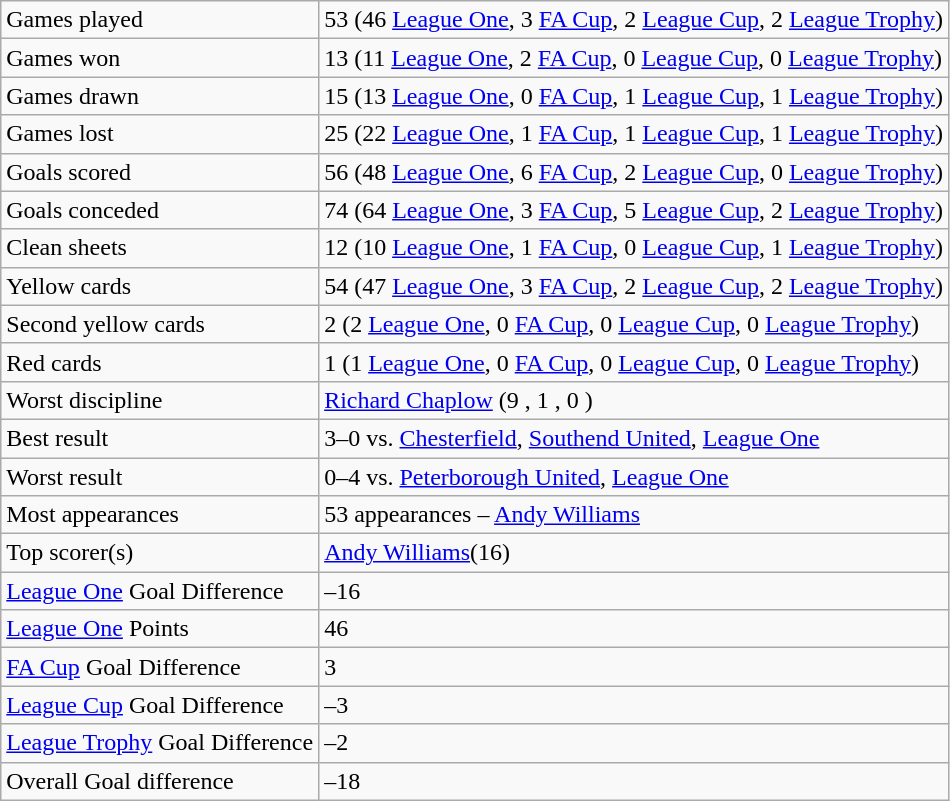<table class="wikitable">
<tr>
<td>Games played</td>
<td>53 (46 <a href='#'>League One</a>, 3 <a href='#'>FA Cup</a>, 2 <a href='#'>League Cup</a>, 2 <a href='#'>League Trophy</a>)</td>
</tr>
<tr>
<td>Games won</td>
<td>13 (11 <a href='#'>League One</a>, 2 <a href='#'>FA Cup</a>, 0 <a href='#'>League Cup</a>, 0 <a href='#'>League Trophy</a>)</td>
</tr>
<tr>
<td>Games drawn</td>
<td>15 (13 <a href='#'>League One</a>, 0 <a href='#'>FA Cup</a>, 1 <a href='#'>League Cup</a>, 1 <a href='#'>League Trophy</a>)</td>
</tr>
<tr>
<td>Games lost</td>
<td>25 (22 <a href='#'>League One</a>, 1 <a href='#'>FA Cup</a>, 1 <a href='#'>League Cup</a>, 1 <a href='#'>League Trophy</a>)</td>
</tr>
<tr>
<td>Goals scored</td>
<td>56 (48 <a href='#'>League One</a>, 6 <a href='#'>FA Cup</a>, 2 <a href='#'>League Cup</a>, 0 <a href='#'>League Trophy</a>)</td>
</tr>
<tr>
<td>Goals conceded</td>
<td>74 (64 <a href='#'>League One</a>, 3 <a href='#'>FA Cup</a>, 5 <a href='#'>League Cup</a>, 2 <a href='#'>League Trophy</a>)</td>
</tr>
<tr>
<td>Clean sheets</td>
<td>12 (10 <a href='#'>League One</a>, 1 <a href='#'>FA Cup</a>, 0 <a href='#'>League Cup</a>, 1 <a href='#'>League Trophy</a>)</td>
</tr>
<tr>
<td>Yellow cards</td>
<td>54 (47 <a href='#'>League One</a>, 3 <a href='#'>FA Cup</a>, 2 <a href='#'>League Cup</a>, 2 <a href='#'>League Trophy</a>)</td>
</tr>
<tr>
<td>Second yellow cards</td>
<td>2 (2 <a href='#'>League One</a>, 0 <a href='#'>FA Cup</a>, 0 <a href='#'>League Cup</a>, 0 <a href='#'>League Trophy</a>)</td>
</tr>
<tr>
<td>Red cards</td>
<td>1 (1 <a href='#'>League One</a>, 0 <a href='#'>FA Cup</a>, 0 <a href='#'>League Cup</a>, 0 <a href='#'>League Trophy</a>)</td>
</tr>
<tr>
<td>Worst discipline</td>
<td><a href='#'>Richard Chaplow</a> (9 , 1 , 0 )</td>
</tr>
<tr>
<td>Best result</td>
<td>3–0 vs. <a href='#'>Chesterfield</a>, <a href='#'>Southend United</a>, <a href='#'>League One</a></td>
</tr>
<tr>
<td>Worst result</td>
<td>0–4 vs. <a href='#'>Peterborough United</a>, <a href='#'>League One</a></td>
</tr>
<tr>
<td>Most appearances</td>
<td>53 appearances – <a href='#'>Andy Williams</a></td>
</tr>
<tr>
<td>Top scorer(s)</td>
<td><a href='#'>Andy Williams</a>(16)</td>
</tr>
<tr>
<td><a href='#'>League One</a> Goal Difference</td>
<td>–16</td>
</tr>
<tr>
<td><a href='#'>League One</a> Points</td>
<td>46</td>
</tr>
<tr>
<td><a href='#'>FA Cup</a> Goal Difference</td>
<td>3</td>
</tr>
<tr>
<td><a href='#'>League Cup</a> Goal Difference</td>
<td>–3</td>
</tr>
<tr>
<td><a href='#'>League Trophy</a> Goal Difference</td>
<td>–2</td>
</tr>
<tr>
<td>Overall Goal difference</td>
<td>–18</td>
</tr>
</table>
